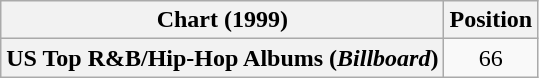<table class="wikitable plainrowheaders" style="text-align:center">
<tr>
<th scope="col">Chart (1999)</th>
<th scope="col">Position</th>
</tr>
<tr>
<th scope="row">US Top R&B/Hip-Hop Albums (<em>Billboard</em>)</th>
<td>66</td>
</tr>
</table>
